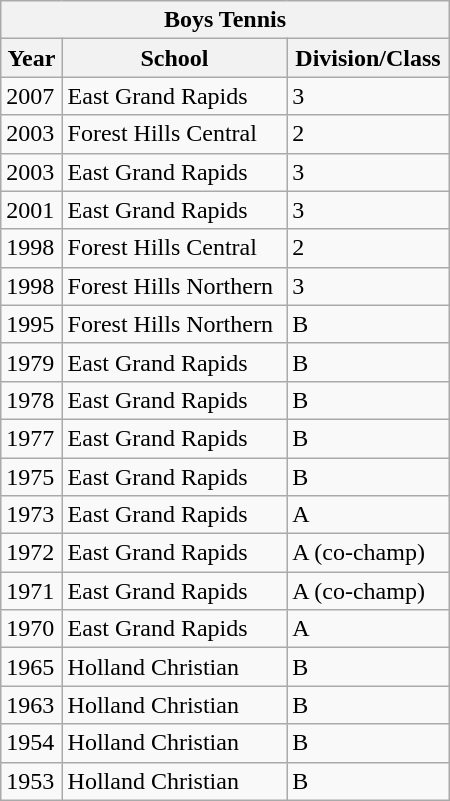<table class="wikitable collapsible collapsed" width="300">
<tr>
<th colspan=3>Boys Tennis</th>
</tr>
<tr>
<th scope="col">Year</th>
<th scope="col">School</th>
<th scope="col">Division/Class</th>
</tr>
<tr>
<td>2007</td>
<td>East Grand Rapids</td>
<td>3</td>
</tr>
<tr>
<td>2003</td>
<td>Forest Hills Central</td>
<td>2</td>
</tr>
<tr>
<td>2003</td>
<td>East Grand Rapids</td>
<td>3</td>
</tr>
<tr>
<td>2001</td>
<td>East Grand Rapids</td>
<td>3</td>
</tr>
<tr>
<td>1998</td>
<td>Forest Hills Central</td>
<td>2</td>
</tr>
<tr>
<td>1998</td>
<td>Forest Hills Northern</td>
<td>3</td>
</tr>
<tr>
<td>1995</td>
<td>Forest Hills Northern</td>
<td>B</td>
</tr>
<tr>
<td>1979</td>
<td>East Grand Rapids</td>
<td>B</td>
</tr>
<tr>
<td>1978</td>
<td>East Grand Rapids</td>
<td>B</td>
</tr>
<tr>
<td>1977</td>
<td>East Grand Rapids</td>
<td>B</td>
</tr>
<tr>
<td>1975</td>
<td>East Grand Rapids</td>
<td>B</td>
</tr>
<tr>
<td>1973</td>
<td>East Grand Rapids</td>
<td>A</td>
</tr>
<tr>
<td>1972</td>
<td>East Grand Rapids</td>
<td>A (co-champ)</td>
</tr>
<tr>
<td>1971</td>
<td>East Grand Rapids</td>
<td>A (co-champ)</td>
</tr>
<tr>
<td>1970</td>
<td>East Grand Rapids</td>
<td>A</td>
</tr>
<tr>
<td>1965</td>
<td>Holland Christian</td>
<td>B</td>
</tr>
<tr>
<td>1963</td>
<td>Holland Christian</td>
<td>B</td>
</tr>
<tr>
<td>1954</td>
<td>Holland Christian</td>
<td>B</td>
</tr>
<tr>
<td>1953</td>
<td>Holland Christian</td>
<td>B</td>
</tr>
</table>
